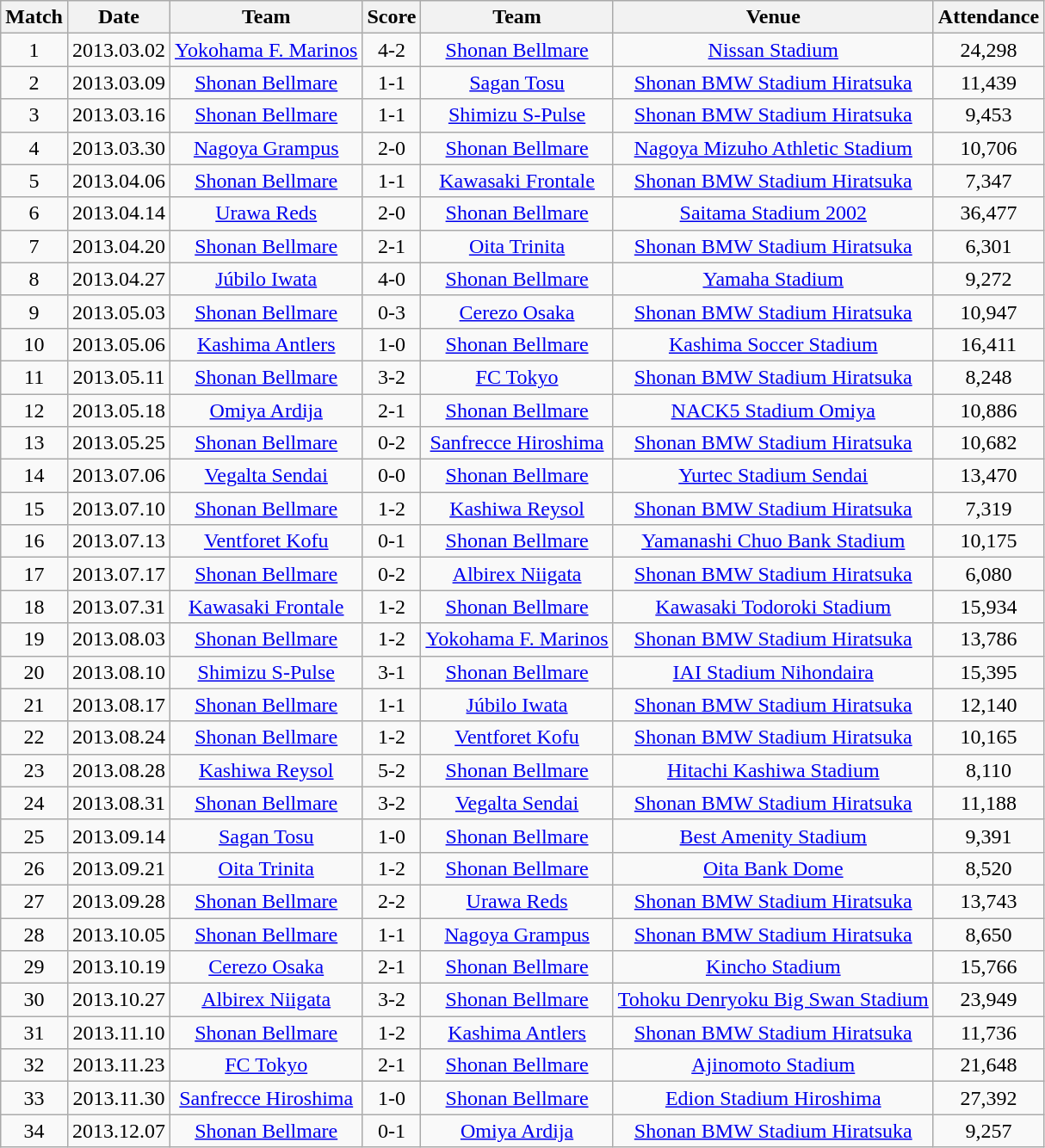<table class="wikitable" style="text-align:center;">
<tr>
<th>Match</th>
<th>Date</th>
<th>Team</th>
<th>Score</th>
<th>Team</th>
<th>Venue</th>
<th>Attendance</th>
</tr>
<tr>
<td>1</td>
<td>2013.03.02</td>
<td><a href='#'>Yokohama F. Marinos</a></td>
<td>4-2</td>
<td><a href='#'>Shonan Bellmare</a></td>
<td><a href='#'>Nissan Stadium</a></td>
<td>24,298</td>
</tr>
<tr>
<td>2</td>
<td>2013.03.09</td>
<td><a href='#'>Shonan Bellmare</a></td>
<td>1-1</td>
<td><a href='#'>Sagan Tosu</a></td>
<td><a href='#'>Shonan BMW Stadium Hiratsuka</a></td>
<td>11,439</td>
</tr>
<tr>
<td>3</td>
<td>2013.03.16</td>
<td><a href='#'>Shonan Bellmare</a></td>
<td>1-1</td>
<td><a href='#'>Shimizu S-Pulse</a></td>
<td><a href='#'>Shonan BMW Stadium Hiratsuka</a></td>
<td>9,453</td>
</tr>
<tr>
<td>4</td>
<td>2013.03.30</td>
<td><a href='#'>Nagoya Grampus</a></td>
<td>2-0</td>
<td><a href='#'>Shonan Bellmare</a></td>
<td><a href='#'>Nagoya Mizuho Athletic Stadium</a></td>
<td>10,706</td>
</tr>
<tr>
<td>5</td>
<td>2013.04.06</td>
<td><a href='#'>Shonan Bellmare</a></td>
<td>1-1</td>
<td><a href='#'>Kawasaki Frontale</a></td>
<td><a href='#'>Shonan BMW Stadium Hiratsuka</a></td>
<td>7,347</td>
</tr>
<tr>
<td>6</td>
<td>2013.04.14</td>
<td><a href='#'>Urawa Reds</a></td>
<td>2-0</td>
<td><a href='#'>Shonan Bellmare</a></td>
<td><a href='#'>Saitama Stadium 2002</a></td>
<td>36,477</td>
</tr>
<tr>
<td>7</td>
<td>2013.04.20</td>
<td><a href='#'>Shonan Bellmare</a></td>
<td>2-1</td>
<td><a href='#'>Oita Trinita</a></td>
<td><a href='#'>Shonan BMW Stadium Hiratsuka</a></td>
<td>6,301</td>
</tr>
<tr>
<td>8</td>
<td>2013.04.27</td>
<td><a href='#'>Júbilo Iwata</a></td>
<td>4-0</td>
<td><a href='#'>Shonan Bellmare</a></td>
<td><a href='#'>Yamaha Stadium</a></td>
<td>9,272</td>
</tr>
<tr>
<td>9</td>
<td>2013.05.03</td>
<td><a href='#'>Shonan Bellmare</a></td>
<td>0-3</td>
<td><a href='#'>Cerezo Osaka</a></td>
<td><a href='#'>Shonan BMW Stadium Hiratsuka</a></td>
<td>10,947</td>
</tr>
<tr>
<td>10</td>
<td>2013.05.06</td>
<td><a href='#'>Kashima Antlers</a></td>
<td>1-0</td>
<td><a href='#'>Shonan Bellmare</a></td>
<td><a href='#'>Kashima Soccer Stadium</a></td>
<td>16,411</td>
</tr>
<tr>
<td>11</td>
<td>2013.05.11</td>
<td><a href='#'>Shonan Bellmare</a></td>
<td>3-2</td>
<td><a href='#'>FC Tokyo</a></td>
<td><a href='#'>Shonan BMW Stadium Hiratsuka</a></td>
<td>8,248</td>
</tr>
<tr>
<td>12</td>
<td>2013.05.18</td>
<td><a href='#'>Omiya Ardija</a></td>
<td>2-1</td>
<td><a href='#'>Shonan Bellmare</a></td>
<td><a href='#'>NACK5 Stadium Omiya</a></td>
<td>10,886</td>
</tr>
<tr>
<td>13</td>
<td>2013.05.25</td>
<td><a href='#'>Shonan Bellmare</a></td>
<td>0-2</td>
<td><a href='#'>Sanfrecce Hiroshima</a></td>
<td><a href='#'>Shonan BMW Stadium Hiratsuka</a></td>
<td>10,682</td>
</tr>
<tr>
<td>14</td>
<td>2013.07.06</td>
<td><a href='#'>Vegalta Sendai</a></td>
<td>0-0</td>
<td><a href='#'>Shonan Bellmare</a></td>
<td><a href='#'>Yurtec Stadium Sendai</a></td>
<td>13,470</td>
</tr>
<tr>
<td>15</td>
<td>2013.07.10</td>
<td><a href='#'>Shonan Bellmare</a></td>
<td>1-2</td>
<td><a href='#'>Kashiwa Reysol</a></td>
<td><a href='#'>Shonan BMW Stadium Hiratsuka</a></td>
<td>7,319</td>
</tr>
<tr>
<td>16</td>
<td>2013.07.13</td>
<td><a href='#'>Ventforet Kofu</a></td>
<td>0-1</td>
<td><a href='#'>Shonan Bellmare</a></td>
<td><a href='#'>Yamanashi Chuo Bank Stadium</a></td>
<td>10,175</td>
</tr>
<tr>
<td>17</td>
<td>2013.07.17</td>
<td><a href='#'>Shonan Bellmare</a></td>
<td>0-2</td>
<td><a href='#'>Albirex Niigata</a></td>
<td><a href='#'>Shonan BMW Stadium Hiratsuka</a></td>
<td>6,080</td>
</tr>
<tr>
<td>18</td>
<td>2013.07.31</td>
<td><a href='#'>Kawasaki Frontale</a></td>
<td>1-2</td>
<td><a href='#'>Shonan Bellmare</a></td>
<td><a href='#'>Kawasaki Todoroki Stadium</a></td>
<td>15,934</td>
</tr>
<tr>
<td>19</td>
<td>2013.08.03</td>
<td><a href='#'>Shonan Bellmare</a></td>
<td>1-2</td>
<td><a href='#'>Yokohama F. Marinos</a></td>
<td><a href='#'>Shonan BMW Stadium Hiratsuka</a></td>
<td>13,786</td>
</tr>
<tr>
<td>20</td>
<td>2013.08.10</td>
<td><a href='#'>Shimizu S-Pulse</a></td>
<td>3-1</td>
<td><a href='#'>Shonan Bellmare</a></td>
<td><a href='#'>IAI Stadium Nihondaira</a></td>
<td>15,395</td>
</tr>
<tr>
<td>21</td>
<td>2013.08.17</td>
<td><a href='#'>Shonan Bellmare</a></td>
<td>1-1</td>
<td><a href='#'>Júbilo Iwata</a></td>
<td><a href='#'>Shonan BMW Stadium Hiratsuka</a></td>
<td>12,140</td>
</tr>
<tr>
<td>22</td>
<td>2013.08.24</td>
<td><a href='#'>Shonan Bellmare</a></td>
<td>1-2</td>
<td><a href='#'>Ventforet Kofu</a></td>
<td><a href='#'>Shonan BMW Stadium Hiratsuka</a></td>
<td>10,165</td>
</tr>
<tr>
<td>23</td>
<td>2013.08.28</td>
<td><a href='#'>Kashiwa Reysol</a></td>
<td>5-2</td>
<td><a href='#'>Shonan Bellmare</a></td>
<td><a href='#'>Hitachi Kashiwa Stadium</a></td>
<td>8,110</td>
</tr>
<tr>
<td>24</td>
<td>2013.08.31</td>
<td><a href='#'>Shonan Bellmare</a></td>
<td>3-2</td>
<td><a href='#'>Vegalta Sendai</a></td>
<td><a href='#'>Shonan BMW Stadium Hiratsuka</a></td>
<td>11,188</td>
</tr>
<tr>
<td>25</td>
<td>2013.09.14</td>
<td><a href='#'>Sagan Tosu</a></td>
<td>1-0</td>
<td><a href='#'>Shonan Bellmare</a></td>
<td><a href='#'>Best Amenity Stadium</a></td>
<td>9,391</td>
</tr>
<tr>
<td>26</td>
<td>2013.09.21</td>
<td><a href='#'>Oita Trinita</a></td>
<td>1-2</td>
<td><a href='#'>Shonan Bellmare</a></td>
<td><a href='#'>Oita Bank Dome</a></td>
<td>8,520</td>
</tr>
<tr>
<td>27</td>
<td>2013.09.28</td>
<td><a href='#'>Shonan Bellmare</a></td>
<td>2-2</td>
<td><a href='#'>Urawa Reds</a></td>
<td><a href='#'>Shonan BMW Stadium Hiratsuka</a></td>
<td>13,743</td>
</tr>
<tr>
<td>28</td>
<td>2013.10.05</td>
<td><a href='#'>Shonan Bellmare</a></td>
<td>1-1</td>
<td><a href='#'>Nagoya Grampus</a></td>
<td><a href='#'>Shonan BMW Stadium Hiratsuka</a></td>
<td>8,650</td>
</tr>
<tr>
<td>29</td>
<td>2013.10.19</td>
<td><a href='#'>Cerezo Osaka</a></td>
<td>2-1</td>
<td><a href='#'>Shonan Bellmare</a></td>
<td><a href='#'>Kincho Stadium</a></td>
<td>15,766</td>
</tr>
<tr>
<td>30</td>
<td>2013.10.27</td>
<td><a href='#'>Albirex Niigata</a></td>
<td>3-2</td>
<td><a href='#'>Shonan Bellmare</a></td>
<td><a href='#'>Tohoku Denryoku Big Swan Stadium</a></td>
<td>23,949</td>
</tr>
<tr>
<td>31</td>
<td>2013.11.10</td>
<td><a href='#'>Shonan Bellmare</a></td>
<td>1-2</td>
<td><a href='#'>Kashima Antlers</a></td>
<td><a href='#'>Shonan BMW Stadium Hiratsuka</a></td>
<td>11,736</td>
</tr>
<tr>
<td>32</td>
<td>2013.11.23</td>
<td><a href='#'>FC Tokyo</a></td>
<td>2-1</td>
<td><a href='#'>Shonan Bellmare</a></td>
<td><a href='#'>Ajinomoto Stadium</a></td>
<td>21,648</td>
</tr>
<tr>
<td>33</td>
<td>2013.11.30</td>
<td><a href='#'>Sanfrecce Hiroshima</a></td>
<td>1-0</td>
<td><a href='#'>Shonan Bellmare</a></td>
<td><a href='#'>Edion Stadium Hiroshima</a></td>
<td>27,392</td>
</tr>
<tr>
<td>34</td>
<td>2013.12.07</td>
<td><a href='#'>Shonan Bellmare</a></td>
<td>0-1</td>
<td><a href='#'>Omiya Ardija</a></td>
<td><a href='#'>Shonan BMW Stadium Hiratsuka</a></td>
<td>9,257</td>
</tr>
</table>
